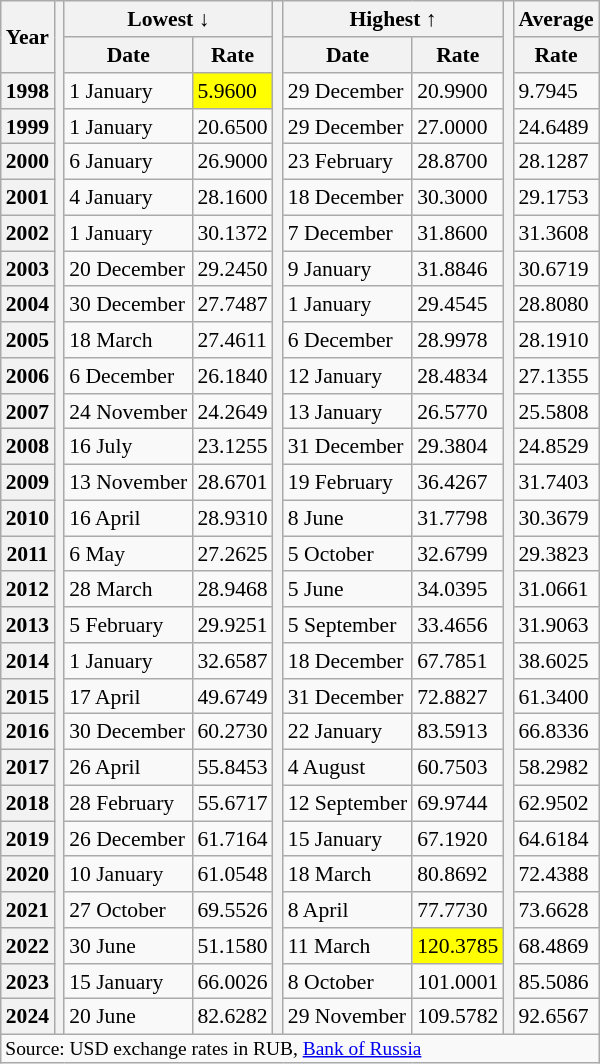<table class="wikitable collapsible" style="font-size: 90%; float: right">
<tr>
<th rowspan="2">Year</th>
<th rowspan=29></th>
<th colspan="2">Lowest ↓</th>
<th rowspan=29></th>
<th colspan="2">Highest ↑</th>
<th rowspan=29></th>
<th>Average</th>
</tr>
<tr>
<th>Date</th>
<th>Rate</th>
<th>Date</th>
<th>Rate</th>
<th>Rate</th>
</tr>
<tr>
<th>1998</th>
<td>1 January</td>
<td style="background-color:yellow">5.9600</td>
<td>29 December</td>
<td>20.9900</td>
<td>9.7945</td>
</tr>
<tr>
<th>1999</th>
<td>1 January</td>
<td>20.6500</td>
<td>29 December</td>
<td>27.0000</td>
<td>24.6489</td>
</tr>
<tr>
<th>2000</th>
<td>6 January</td>
<td>26.9000</td>
<td>23 February</td>
<td>28.8700</td>
<td>28.1287</td>
</tr>
<tr>
<th>2001</th>
<td>4 January</td>
<td>28.1600</td>
<td>18 December</td>
<td>30.3000</td>
<td>29.1753</td>
</tr>
<tr>
<th>2002</th>
<td>1 January</td>
<td>30.1372</td>
<td>7 December</td>
<td>31.8600</td>
<td>31.3608</td>
</tr>
<tr>
<th>2003</th>
<td>20 December</td>
<td>29.2450</td>
<td>9 January</td>
<td>31.8846</td>
<td>30.6719</td>
</tr>
<tr>
<th>2004</th>
<td>30 December</td>
<td>27.7487</td>
<td>1 January</td>
<td>29.4545</td>
<td>28.8080</td>
</tr>
<tr>
<th>2005</th>
<td>18 March</td>
<td>27.4611</td>
<td>6 December</td>
<td>28.9978</td>
<td>28.1910</td>
</tr>
<tr>
<th>2006</th>
<td>6 December</td>
<td>26.1840</td>
<td>12 January</td>
<td>28.4834</td>
<td>27.1355</td>
</tr>
<tr>
<th>2007</th>
<td>24 November</td>
<td>24.2649</td>
<td>13 January</td>
<td>26.5770</td>
<td>25.5808</td>
</tr>
<tr>
<th>2008</th>
<td>16 July</td>
<td>23.1255</td>
<td>31 December</td>
<td>29.3804</td>
<td>24.8529</td>
</tr>
<tr>
<th>2009</th>
<td>13 November</td>
<td>28.6701</td>
<td>19 February</td>
<td>36.4267</td>
<td>31.7403</td>
</tr>
<tr>
<th>2010</th>
<td>16 April</td>
<td>28.9310</td>
<td>8 June</td>
<td>31.7798</td>
<td>30.3679</td>
</tr>
<tr>
<th>2011</th>
<td>6 May</td>
<td>27.2625</td>
<td>5 October</td>
<td>32.6799</td>
<td>29.3823</td>
</tr>
<tr>
<th>2012</th>
<td>28 March</td>
<td>28.9468</td>
<td>5 June</td>
<td>34.0395</td>
<td>31.0661</td>
</tr>
<tr>
<th>2013</th>
<td>5 February</td>
<td>29.9251</td>
<td>5 September</td>
<td>33.4656</td>
<td>31.9063</td>
</tr>
<tr>
<th>2014</th>
<td>1 January</td>
<td>32.6587</td>
<td>18 December</td>
<td>67.7851</td>
<td>38.6025</td>
</tr>
<tr>
<th>2015</th>
<td>17 April</td>
<td>49.6749</td>
<td>31 December</td>
<td>72.8827</td>
<td>61.3400</td>
</tr>
<tr>
<th>2016</th>
<td>30 December</td>
<td>60.2730</td>
<td>22 January</td>
<td>83.5913</td>
<td>66.8336</td>
</tr>
<tr>
<th>2017</th>
<td>26 April</td>
<td>55.8453</td>
<td>4 August</td>
<td>60.7503</td>
<td>58.2982</td>
</tr>
<tr>
<th>2018</th>
<td>28 February</td>
<td>55.6717</td>
<td>12 September</td>
<td>69.9744</td>
<td>62.9502</td>
</tr>
<tr>
<th>2019</th>
<td>26 December</td>
<td>61.7164</td>
<td>15 January</td>
<td>67.1920</td>
<td>64.6184</td>
</tr>
<tr>
<th>2020</th>
<td>10 January</td>
<td>61.0548</td>
<td>18 March</td>
<td>80.8692</td>
<td>72.4388</td>
</tr>
<tr>
<th>2021</th>
<td>27 October</td>
<td>69.5526</td>
<td>8 April</td>
<td>77.7730</td>
<td>73.6628</td>
</tr>
<tr>
<th>2022</th>
<td>30 June</td>
<td>51.1580</td>
<td>11 March</td>
<td style="background-color:yellow">120.3785</td>
<td>68.4869</td>
</tr>
<tr>
<th>2023</th>
<td>15 January</td>
<td>66.0026</td>
<td>8 October</td>
<td>101.0001</td>
<td>85.5086</td>
</tr>
<tr>
<th>2024</th>
<td>20 June</td>
<td>82.6282</td>
<td>29 November</td>
<td>109.5782</td>
<td>92.6567</td>
</tr>
<tr>
<td colspan="9" style="font-size:90%; line-height: 1em;">Source: USD exchange rates in RUB, <a href='#'>Bank of Russia</a></td>
</tr>
</table>
